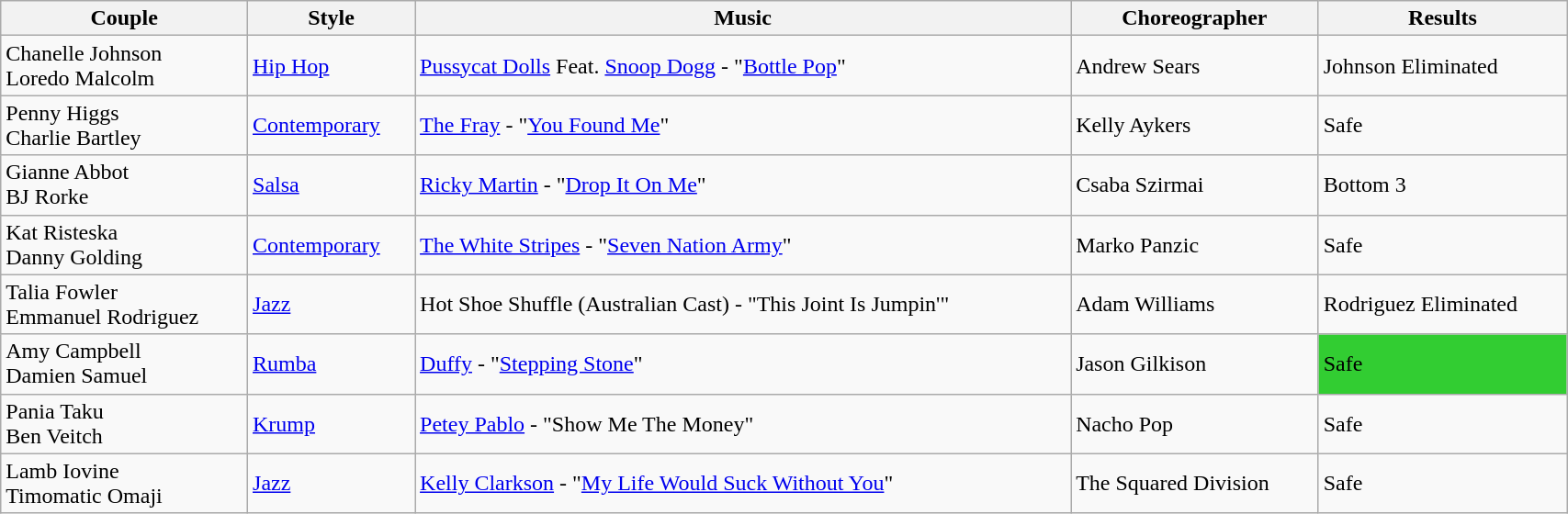<table class="wikitable" style="width:90%;">
<tr>
<th>Couple</th>
<th>Style</th>
<th>Music</th>
<th>Choreographer</th>
<th>Results</th>
</tr>
<tr>
<td>Chanelle Johnson <br> Loredo Malcolm</td>
<td><a href='#'>Hip Hop</a></td>
<td><a href='#'>Pussycat Dolls</a> Feat. <a href='#'>Snoop Dogg</a> - "<a href='#'>Bottle Pop</a>"</td>
<td>Andrew Sears</td>
<td>Johnson Eliminated</td>
</tr>
<tr>
<td>Penny Higgs <br> Charlie Bartley</td>
<td><a href='#'>Contemporary</a></td>
<td><a href='#'>The Fray</a> - "<a href='#'>You Found Me</a>"</td>
<td>Kelly Aykers</td>
<td>Safe</td>
</tr>
<tr>
<td>Gianne Abbot <br> BJ Rorke</td>
<td><a href='#'>Salsa</a></td>
<td><a href='#'>Ricky Martin</a> - "<a href='#'>Drop It On Me</a>"</td>
<td>Csaba Szirmai</td>
<td>Bottom 3</td>
</tr>
<tr>
<td>Kat Risteska <br> Danny Golding</td>
<td><a href='#'>Contemporary</a></td>
<td><a href='#'>The White Stripes</a> - "<a href='#'>Seven Nation Army</a>"</td>
<td>Marko Panzic</td>
<td>Safe</td>
</tr>
<tr>
<td>Talia Fowler <br> Emmanuel Rodriguez</td>
<td><a href='#'>Jazz</a></td>
<td>Hot Shoe Shuffle (Australian Cast) - "This Joint Is Jumpin'"</td>
<td>Adam Williams</td>
<td>Rodriguez Eliminated</td>
</tr>
<tr style=background="limegreen"|>
<td>Amy Campbell <br> Damien Samuel</td>
<td><a href='#'>Rumba</a></td>
<td><a href='#'>Duffy</a> - "<a href='#'>Stepping Stone</a>"</td>
<td>Jason Gilkison</td>
<td style="background:limegreen;">Safe</td>
</tr>
<tr>
<td>Pania Taku <br> Ben Veitch</td>
<td><a href='#'>Krump</a></td>
<td><a href='#'>Petey Pablo</a> - "Show Me The Money"</td>
<td>Nacho Pop</td>
<td>Safe</td>
</tr>
<tr>
<td>Lamb Iovine <br> Timomatic Omaji</td>
<td><a href='#'>Jazz</a></td>
<td><a href='#'>Kelly Clarkson</a> - "<a href='#'>My Life Would Suck Without You</a>"</td>
<td>The Squared Division</td>
<td>Safe</td>
</tr>
</table>
